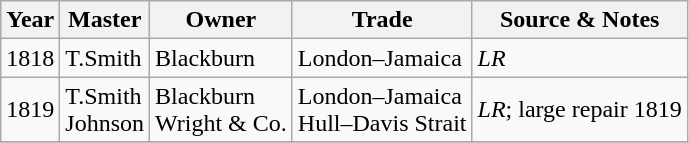<table class=" wikitable">
<tr>
<th>Year</th>
<th>Master</th>
<th>Owner</th>
<th>Trade</th>
<th>Source & Notes</th>
</tr>
<tr>
<td>1818</td>
<td>T.Smith</td>
<td>Blackburn</td>
<td>London–Jamaica</td>
<td><em>LR</em></td>
</tr>
<tr>
<td>1819</td>
<td>T.Smith<br>Johnson</td>
<td>Blackburn<br>Wright & Co.</td>
<td>London–Jamaica<br>Hull–Davis Strait</td>
<td><em>LR</em>; large repair 1819</td>
</tr>
<tr>
</tr>
</table>
